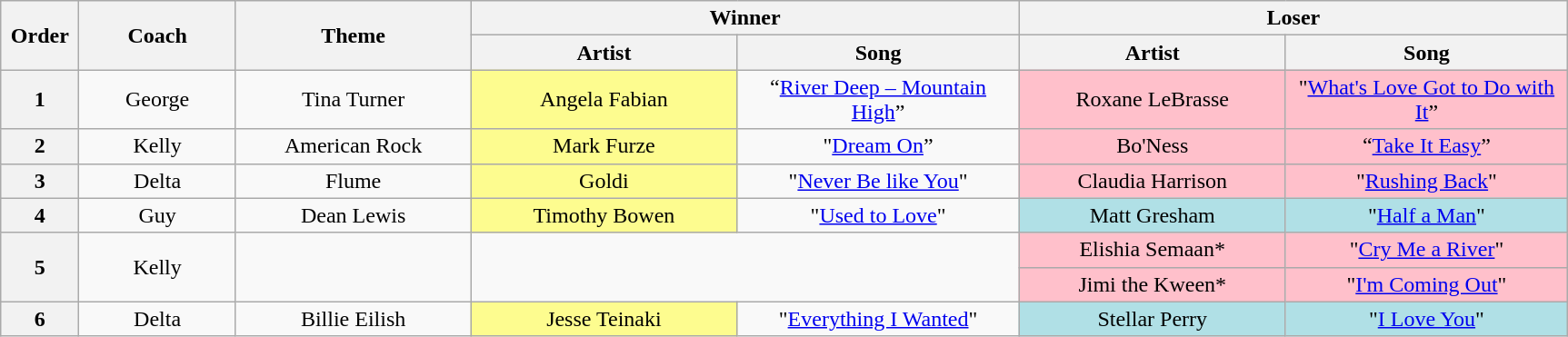<table class="wikitable" style="text-align: center; width: 91%;">
<tr>
<th rowspan="2" style="width:5%;">Order</th>
<th rowspan="2" style="width:10%;">Coach</th>
<th rowspan="2" style="width:15%;">Theme</th>
<th colspan="2" style="width:35%;">Winner</th>
<th colspan="2" style="width:35%;">Loser</th>
</tr>
<tr>
<th style="width:17%;">Artist</th>
<th style="width:18%;">Song</th>
<th style="width:17%;">Artist</th>
<th style="width:20%;">Song</th>
</tr>
<tr>
<th>1</th>
<td>George</td>
<td>Tina Turner</td>
<td bgcolor="#fdfc8f">Angela Fabian</td>
<td>“<a href='#'>River Deep – Mountain High</a>”</td>
<td style="background:pink">Roxane LeBrasse</td>
<td style="background:pink">"<a href='#'>What's Love Got to Do with It</a>”</td>
</tr>
<tr>
<th>2</th>
<td>Kelly</td>
<td>American Rock</td>
<td bgcolor="#fdfc8f">Mark Furze</td>
<td>"<a href='#'>Dream On</a>”</td>
<td style="background:pink">Bo'Ness</td>
<td style="background:pink">“<a href='#'>Take It Easy</a>”</td>
</tr>
<tr>
<th>3</th>
<td>Delta</td>
<td>Flume</td>
<td bgcolor="#fdfc8f">Goldi</td>
<td>"<a href='#'>Never Be like You</a>"</td>
<td style="background:pink">Claudia Harrison</td>
<td style="background:pink">"<a href='#'>Rushing Back</a>"</td>
</tr>
<tr>
<th>4</th>
<td>Guy</td>
<td>Dean Lewis</td>
<td bgcolor="#fdfc8f">Timothy Bowen</td>
<td>"<a href='#'>Used to Love</a>"</td>
<td bgcolor="#b0e0e6">Matt Gresham</td>
<td bgcolor="#b0e0e6">"<a href='#'>Half a Man</a>"</td>
</tr>
<tr>
<th rowspan="2">5</th>
<td rowspan="2">Kelly</td>
<td rowspan="2"></td>
<td rowspan="2" colspan="2"></td>
<td style="background:pink">Elishia Semaan*</td>
<td style="background:pink">"<a href='#'>Cry Me a River</a>"</td>
</tr>
<tr>
<td style="background:pink">Jimi the Kween*</td>
<td style="background:pink">"<a href='#'>I'm Coming Out</a>"</td>
</tr>
<tr>
<th>6</th>
<td>Delta</td>
<td>Billie Eilish</td>
<td bgcolor="#fdfc8f">Jesse Teinaki</td>
<td>"<a href='#'>Everything I Wanted</a>"</td>
<td bgcolor="#b0e0e6">Stellar Perry</td>
<td bgcolor="#b0e0e6">"<a href='#'>I Love You</a>"</td>
</tr>
</table>
